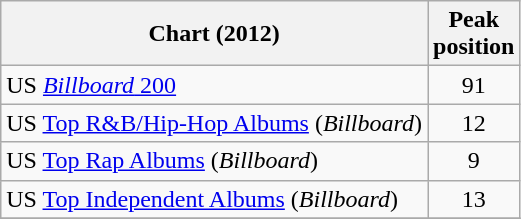<table class="wikitable sortable">
<tr>
<th>Chart (2012)</th>
<th>Peak<br>position</th>
</tr>
<tr>
<td>US <a href='#'><em>Billboard</em> 200</a></td>
<td style="text-align:center;">91</td>
</tr>
<tr>
<td>US <a href='#'>Top R&B/Hip-Hop Albums</a> (<em>Billboard</em>)</td>
<td style="text-align:center;">12</td>
</tr>
<tr>
<td>US <a href='#'>Top Rap Albums</a> (<em>Billboard</em>)</td>
<td style="text-align:center;">9</td>
</tr>
<tr>
<td>US <a href='#'>Top Independent Albums</a> (<em>Billboard</em>)</td>
<td style="text-align:center;">13</td>
</tr>
<tr>
</tr>
</table>
